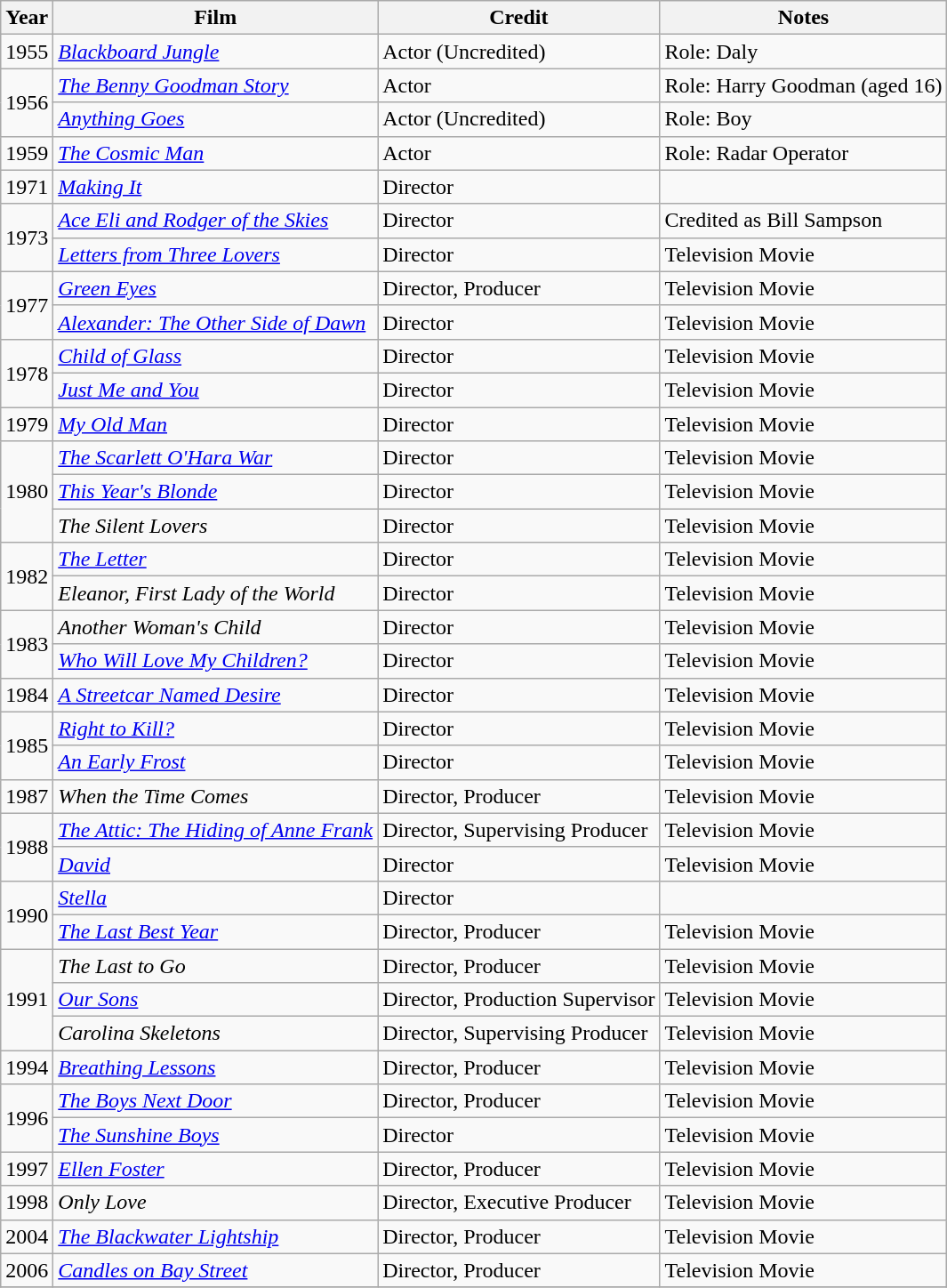<table class="wikitable">
<tr>
<th>Year</th>
<th>Film</th>
<th>Credit</th>
<th>Notes</th>
</tr>
<tr>
<td>1955</td>
<td><em><a href='#'>Blackboard Jungle</a></em></td>
<td>Actor (Uncredited)</td>
<td>Role: Daly</td>
</tr>
<tr>
<td rowspan=2>1956</td>
<td><em><a href='#'>The Benny Goodman Story</a></em></td>
<td>Actor</td>
<td>Role: Harry Goodman (aged 16)</td>
</tr>
<tr>
<td><em><a href='#'>Anything Goes</a></em></td>
<td>Actor (Uncredited)</td>
<td>Role: Boy</td>
</tr>
<tr>
<td>1959</td>
<td><em><a href='#'>The Cosmic Man</a></em></td>
<td>Actor</td>
<td>Role: Radar Operator</td>
</tr>
<tr>
<td>1971</td>
<td><em><a href='#'>Making It</a></em></td>
<td>Director</td>
<td></td>
</tr>
<tr>
<td rowspan=2>1973</td>
<td><em><a href='#'>Ace Eli and Rodger of the Skies</a></em></td>
<td>Director</td>
<td>Credited as Bill Sampson</td>
</tr>
<tr>
<td><em><a href='#'>Letters from Three Lovers</a></em></td>
<td>Director</td>
<td>Television Movie</td>
</tr>
<tr>
<td rowspan=2>1977</td>
<td><em><a href='#'>Green Eyes</a></em></td>
<td>Director, Producer</td>
<td>Television Movie</td>
</tr>
<tr>
<td><em><a href='#'>Alexander: The Other Side of Dawn</a></em></td>
<td>Director</td>
<td>Television Movie</td>
</tr>
<tr>
<td rowspan=2>1978</td>
<td><em><a href='#'>Child of Glass</a></em></td>
<td>Director</td>
<td>Television Movie</td>
</tr>
<tr>
<td><em><a href='#'>Just Me and You</a></em></td>
<td>Director</td>
<td>Television Movie</td>
</tr>
<tr>
<td>1979</td>
<td><em><a href='#'>My Old Man</a></em></td>
<td>Director</td>
<td>Television Movie</td>
</tr>
<tr>
<td rowspan=3>1980</td>
<td><em><a href='#'>The Scarlett O'Hara War</a></em></td>
<td>Director</td>
<td>Television Movie</td>
</tr>
<tr>
<td><em><a href='#'>This Year's Blonde</a></em></td>
<td>Director</td>
<td>Television Movie</td>
</tr>
<tr>
<td><em>The Silent Lovers</em></td>
<td>Director</td>
<td>Television Movie</td>
</tr>
<tr>
<td rowspan=2>1982</td>
<td><em><a href='#'>The Letter</a></em></td>
<td>Director</td>
<td>Television Movie</td>
</tr>
<tr>
<td><em>Eleanor, First Lady of the World</em></td>
<td>Director</td>
<td>Television Movie</td>
</tr>
<tr>
<td rowspan=2>1983</td>
<td><em>Another Woman's Child</em></td>
<td>Director</td>
<td>Television Movie</td>
</tr>
<tr>
<td><em><a href='#'>Who Will Love My Children?</a></em></td>
<td>Director</td>
<td>Television Movie</td>
</tr>
<tr>
<td>1984</td>
<td><em><a href='#'>A Streetcar Named Desire</a></em></td>
<td>Director</td>
<td>Television Movie</td>
</tr>
<tr>
<td rowspan=2>1985</td>
<td><em><a href='#'>Right to Kill?</a></em></td>
<td>Director</td>
<td>Television Movie</td>
</tr>
<tr>
<td><em><a href='#'>An Early Frost</a></em></td>
<td>Director</td>
<td>Television Movie</td>
</tr>
<tr>
<td>1987</td>
<td><em>When the Time Comes</em></td>
<td>Director, Producer</td>
<td>Television Movie</td>
</tr>
<tr>
<td rowspan=2>1988</td>
<td><em><a href='#'>The Attic: The Hiding of Anne Frank</a></em></td>
<td>Director, Supervising Producer</td>
<td>Television Movie</td>
</tr>
<tr>
<td><em><a href='#'>David</a></em></td>
<td>Director</td>
<td>Television Movie</td>
</tr>
<tr>
<td rowspan=2>1990</td>
<td><em><a href='#'>Stella</a></em></td>
<td>Director</td>
<td></td>
</tr>
<tr>
<td><em><a href='#'>The Last Best Year</a></em></td>
<td>Director, Producer</td>
<td>Television Movie</td>
</tr>
<tr>
<td rowspan=3>1991</td>
<td><em>The Last to Go</em></td>
<td>Director, Producer</td>
<td>Television Movie</td>
</tr>
<tr>
<td><em><a href='#'>Our Sons</a></em></td>
<td>Director, Production Supervisor</td>
<td>Television Movie</td>
</tr>
<tr>
<td><em>Carolina Skeletons</em></td>
<td>Director, Supervising Producer</td>
<td>Television Movie</td>
</tr>
<tr>
<td>1994</td>
<td><em><a href='#'>Breathing Lessons</a></em></td>
<td>Director, Producer</td>
<td>Television Movie</td>
</tr>
<tr>
<td rowspan=2>1996</td>
<td><em><a href='#'>The Boys Next Door</a></em></td>
<td>Director, Producer</td>
<td>Television Movie</td>
</tr>
<tr>
<td><em><a href='#'>The Sunshine Boys</a></em></td>
<td>Director</td>
<td>Television Movie</td>
</tr>
<tr>
<td>1997</td>
<td><em><a href='#'>Ellen Foster</a></em></td>
<td>Director, Producer</td>
<td>Television Movie</td>
</tr>
<tr>
<td>1998</td>
<td><em>Only Love</em></td>
<td>Director, Executive Producer</td>
<td>Television Movie</td>
</tr>
<tr>
<td>2004</td>
<td><em><a href='#'>The Blackwater Lightship</a></em></td>
<td>Director, Producer</td>
<td>Television Movie</td>
</tr>
<tr>
<td>2006</td>
<td><em><a href='#'>Candles on Bay Street</a></em></td>
<td>Director, Producer</td>
<td>Television Movie</td>
</tr>
<tr>
</tr>
</table>
